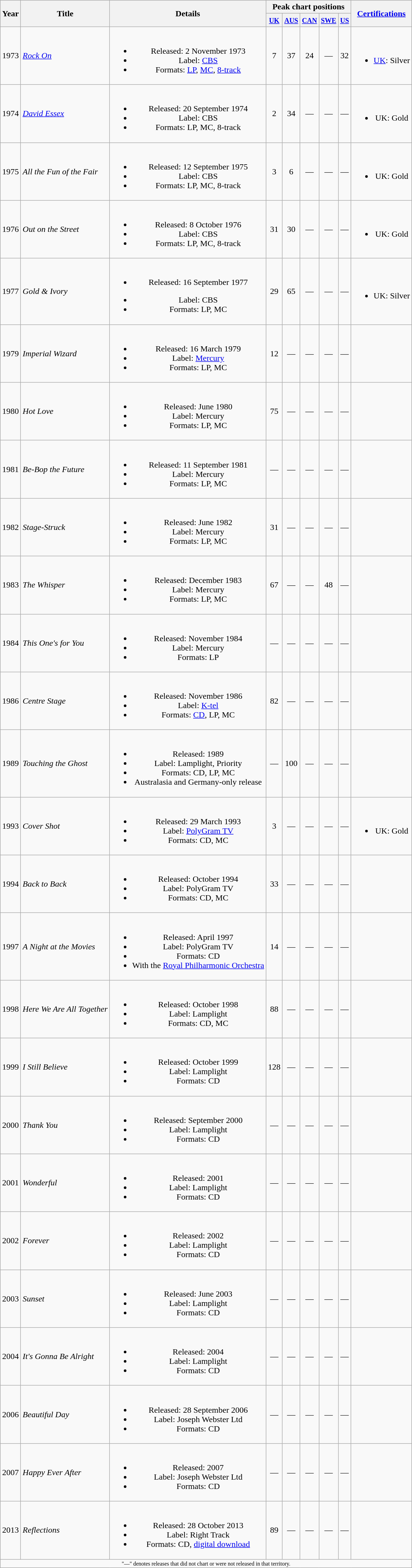<table class="wikitable" style="text-align:center">
<tr>
<th rowspan="2">Year</th>
<th rowspan="2">Title</th>
<th rowspan="2">Details</th>
<th colspan="5">Peak chart positions</th>
<th rowspan="2"><a href='#'>Certifications</a></th>
</tr>
<tr>
<th><small><a href='#'>UK</a></small><br></th>
<th><small><a href='#'>AUS</a></small><br></th>
<th><small><a href='#'>CAN</a></small><br></th>
<th><small><a href='#'>SWE</a></small><br></th>
<th><small><a href='#'>US</a></small><br></th>
</tr>
<tr>
<td>1973</td>
<td align="left"><em><a href='#'>Rock On</a></em></td>
<td><br><ul><li>Released: 2 November 1973</li><li>Label: <a href='#'>CBS</a></li><li>Formats: <a href='#'>LP</a>, <a href='#'>MC</a>, <a href='#'>8-track</a></li></ul></td>
<td>7</td>
<td>37</td>
<td>24</td>
<td>—</td>
<td>32</td>
<td><br><ul><li><a href='#'>UK</a>: Silver</li></ul></td>
</tr>
<tr>
<td>1974</td>
<td align="left"><em><a href='#'>David Essex</a></em></td>
<td><br><ul><li>Released: 20 September 1974</li><li>Label: CBS</li><li>Formats: LP, MC, 8-track</li></ul></td>
<td>2</td>
<td>34</td>
<td>—</td>
<td>—</td>
<td>—</td>
<td><br><ul><li>UK: Gold</li></ul></td>
</tr>
<tr>
<td>1975</td>
<td align="left"><em>All the Fun of the Fair</em></td>
<td><br><ul><li>Released: 12 September 1975</li><li>Label: CBS</li><li>Formats: LP, MC, 8-track</li></ul></td>
<td>3</td>
<td>6</td>
<td>—</td>
<td>—</td>
<td>—</td>
<td><br><ul><li>UK: Gold</li></ul></td>
</tr>
<tr>
<td>1976</td>
<td align="left"><em>Out on the Street</em></td>
<td><br><ul><li>Released: 8 October 1976</li><li>Label: CBS</li><li>Formats: LP, MC, 8-track</li></ul></td>
<td>31</td>
<td>30</td>
<td>—</td>
<td>—</td>
<td>—</td>
<td><br><ul><li>UK: Gold</li></ul></td>
</tr>
<tr>
<td>1977</td>
<td align="left"><em>Gold & Ivory</em></td>
<td><br><ul><li>Released: 16 September 1977</li></ul><ul><li>Label: CBS</li><li>Formats: LP, MC</li></ul></td>
<td>29</td>
<td>65</td>
<td>—</td>
<td>—</td>
<td>—</td>
<td><br><ul><li>UK: Silver</li></ul></td>
</tr>
<tr>
<td>1979</td>
<td align="left"><em>Imperial Wizard</em></td>
<td><br><ul><li>Released: 16 March 1979</li><li>Label: <a href='#'>Mercury</a></li><li>Formats: LP, MC</li></ul></td>
<td>12</td>
<td>—</td>
<td>—</td>
<td>—</td>
<td>—</td>
<td></td>
</tr>
<tr>
<td>1980</td>
<td align="left"><em>Hot Love</em></td>
<td><br><ul><li>Released: June 1980</li><li>Label: Mercury</li><li>Formats: LP, MC</li></ul></td>
<td>75</td>
<td>—</td>
<td>—</td>
<td>—</td>
<td>—</td>
<td></td>
</tr>
<tr>
<td>1981</td>
<td align="left"><em>Be-Bop the Future</em></td>
<td><br><ul><li>Released: 11 September 1981</li><li>Label: Mercury</li><li>Formats: LP, MC</li></ul></td>
<td>—</td>
<td>—</td>
<td>—</td>
<td>—</td>
<td>—</td>
<td></td>
</tr>
<tr>
<td>1982</td>
<td align="left"><em>Stage-Struck</em></td>
<td><br><ul><li>Released: June 1982</li><li>Label: Mercury</li><li>Formats: LP, MC</li></ul></td>
<td>31</td>
<td>—</td>
<td>—</td>
<td>—</td>
<td>—</td>
<td></td>
</tr>
<tr>
<td>1983</td>
<td align="left"><em>The Whisper</em></td>
<td><br><ul><li>Released: December 1983</li><li>Label: Mercury</li><li>Formats: LP, MC</li></ul></td>
<td>67</td>
<td>—</td>
<td>—</td>
<td>48</td>
<td>—</td>
<td></td>
</tr>
<tr>
<td>1984</td>
<td align="left"><em>This One's for You</em></td>
<td><br><ul><li>Released: November 1984</li><li>Label: Mercury</li><li>Formats: LP</li></ul></td>
<td>—</td>
<td>—</td>
<td>—</td>
<td>—</td>
<td>—</td>
<td></td>
</tr>
<tr>
<td>1986</td>
<td align="left"><em>Centre Stage</em></td>
<td><br><ul><li>Released: November 1986</li><li>Label: <a href='#'>K-tel</a></li><li>Formats: <a href='#'>CD</a>, LP, MC</li></ul></td>
<td>82</td>
<td>—</td>
<td>—</td>
<td>—</td>
<td>—</td>
<td></td>
</tr>
<tr>
<td>1989</td>
<td align="left"><em>Touching the Ghost</em></td>
<td><br><ul><li>Released: 1989</li><li>Label: Lamplight, Priority</li><li>Formats: CD, LP, MC</li><li>Australasia and Germany-only release</li></ul></td>
<td>—</td>
<td>100</td>
<td>—</td>
<td>—</td>
<td>—</td>
<td></td>
</tr>
<tr>
<td>1993</td>
<td align="left"><em>Cover Shot</em></td>
<td><br><ul><li>Released: 29 March 1993</li><li>Label: <a href='#'>PolyGram TV</a></li><li>Formats: CD, MC</li></ul></td>
<td>3</td>
<td>—</td>
<td>—</td>
<td>—</td>
<td>—</td>
<td><br><ul><li>UK: Gold</li></ul></td>
</tr>
<tr>
<td>1994</td>
<td align="left"><em>Back to Back</em></td>
<td><br><ul><li>Released: October 1994</li><li>Label: PolyGram TV</li><li>Formats: CD, MC</li></ul></td>
<td>33</td>
<td>—</td>
<td>—</td>
<td>—</td>
<td>—</td>
<td></td>
</tr>
<tr>
<td>1997</td>
<td align="left"><em>A Night at the Movies</em></td>
<td><br><ul><li>Released: April 1997</li><li>Label: PolyGram TV</li><li>Formats: CD</li><li>With the <a href='#'>Royal Philharmonic Orchestra</a></li></ul></td>
<td>14</td>
<td>—</td>
<td>—</td>
<td>—</td>
<td>—</td>
<td></td>
</tr>
<tr>
<td>1998</td>
<td align="left"><em>Here We Are All Together</em></td>
<td><br><ul><li>Released: October 1998</li><li>Label: Lamplight</li><li>Formats: CD, MC</li></ul></td>
<td>88</td>
<td>—</td>
<td>—</td>
<td>—</td>
<td>—</td>
<td></td>
</tr>
<tr>
<td>1999</td>
<td align="left"><em>I Still Believe</em></td>
<td><br><ul><li>Released: October 1999</li><li>Label: Lamplight</li><li>Formats: CD</li></ul></td>
<td>128</td>
<td>—</td>
<td>—</td>
<td>—</td>
<td>—</td>
<td></td>
</tr>
<tr>
<td>2000</td>
<td align="left"><em>Thank You</em></td>
<td><br><ul><li>Released: September 2000</li><li>Label: Lamplight</li><li>Formats: CD</li></ul></td>
<td>—</td>
<td>—</td>
<td>—</td>
<td>—</td>
<td>—</td>
<td></td>
</tr>
<tr>
<td>2001</td>
<td align="left"><em>Wonderful</em></td>
<td><br><ul><li>Released: 2001</li><li>Label: Lamplight</li><li>Formats: CD</li></ul></td>
<td>—</td>
<td>—</td>
<td>—</td>
<td>—</td>
<td>—</td>
<td></td>
</tr>
<tr>
<td>2002</td>
<td align="left"><em>Forever</em></td>
<td><br><ul><li>Released: 2002</li><li>Label: Lamplight</li><li>Formats: CD</li></ul></td>
<td>—</td>
<td>—</td>
<td>—</td>
<td>—</td>
<td>—</td>
<td></td>
</tr>
<tr>
<td>2003</td>
<td align="left"><em>Sunset</em></td>
<td><br><ul><li>Released: June 2003</li><li>Label: Lamplight</li><li>Formats: CD</li></ul></td>
<td>—</td>
<td>—</td>
<td>—</td>
<td>—</td>
<td>—</td>
<td></td>
</tr>
<tr>
<td>2004</td>
<td align="left"><em>It's Gonna Be Alright</em></td>
<td><br><ul><li>Released: 2004</li><li>Label: Lamplight</li><li>Formats: CD</li></ul></td>
<td>—</td>
<td>—</td>
<td>—</td>
<td>—</td>
<td>—</td>
<td></td>
</tr>
<tr>
<td>2006</td>
<td align="left"><em>Beautiful Day</em></td>
<td><br><ul><li>Released: 28 September 2006</li><li>Label: Joseph Webster Ltd</li><li>Formats: CD</li></ul></td>
<td>—</td>
<td>—</td>
<td>—</td>
<td>—</td>
<td>—</td>
<td></td>
</tr>
<tr>
<td>2007</td>
<td align="left"><em>Happy Ever After</em></td>
<td><br><ul><li>Released: 2007</li><li>Label: Joseph Webster Ltd</li><li>Formats: CD</li></ul></td>
<td>—</td>
<td>—</td>
<td>—</td>
<td>—</td>
<td>—</td>
<td></td>
</tr>
<tr>
<td>2013</td>
<td align="left"><em>Reflections</em></td>
<td><br><ul><li>Released: 28 October 2013</li><li>Label: Right Track</li><li>Formats: CD, <a href='#'>digital download</a></li></ul></td>
<td>89</td>
<td>—</td>
<td>—</td>
<td>—</td>
<td>—</td>
<td></td>
</tr>
<tr>
<td colspan="9" style="font-size:8pt">"—" denotes releases that did not chart or were not released in that territory.</td>
</tr>
</table>
